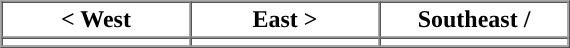<table border="1" cellpadding="2" cellspacing="0">
<tr>
<th>< West</th>
<th>East ></th>
<th>Southeast /</th>
</tr>
<tr>
<td align="center" width="120pt"></td>
<td align="center" width="120pt"></td>
<td align="center" width="120pt"></td>
</tr>
<tr>
</tr>
</table>
